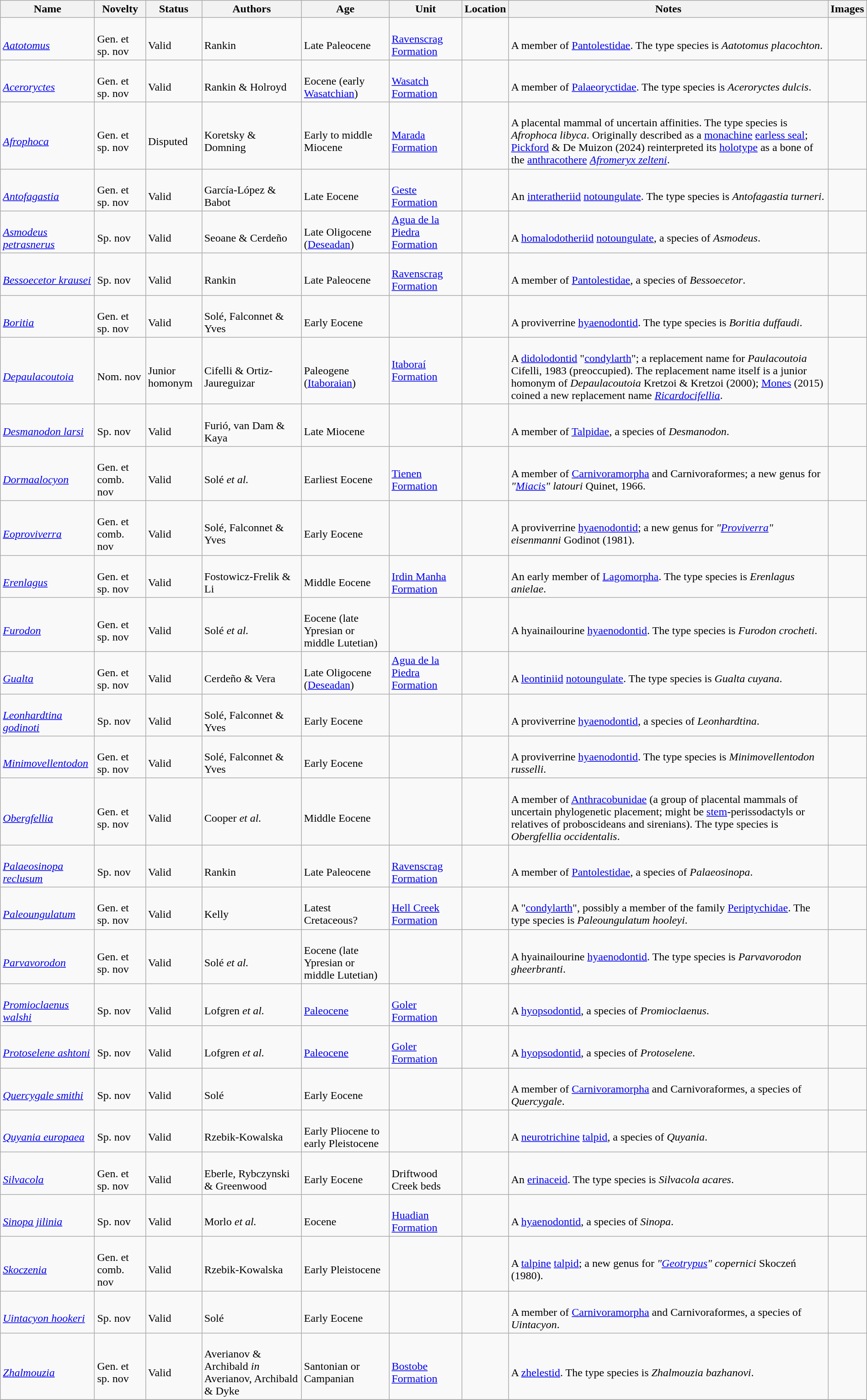<table class="wikitable sortable" align="center" width="100%">
<tr>
<th>Name</th>
<th>Novelty</th>
<th>Status</th>
<th>Authors</th>
<th>Age</th>
<th>Unit</th>
<th>Location</th>
<th>Notes</th>
<th>Images</th>
</tr>
<tr>
<td><br><em><a href='#'>Aatotomus</a></em></td>
<td><br>Gen. et sp. nov</td>
<td><br>Valid</td>
<td><br>Rankin</td>
<td><br>Late Paleocene</td>
<td><br><a href='#'>Ravenscrag Formation</a></td>
<td><br></td>
<td><br>A member of <a href='#'>Pantolestidae</a>. The type species is <em>Aatotomus placochton</em>.</td>
<td></td>
</tr>
<tr>
<td><br><em><a href='#'>Aceroryctes</a></em></td>
<td><br>Gen. et sp. nov</td>
<td><br>Valid</td>
<td><br>Rankin & Holroyd</td>
<td><br>Eocene (early <a href='#'>Wasatchian</a>)</td>
<td><br><a href='#'>Wasatch Formation</a></td>
<td><br></td>
<td><br>A member of <a href='#'>Palaeoryctidae</a>. The type species is <em>Aceroryctes dulcis</em>.</td>
<td></td>
</tr>
<tr>
<td><br><em><a href='#'>Afrophoca</a></em></td>
<td><br>Gen. et sp. nov</td>
<td><br>Disputed</td>
<td><br>Koretsky & Domning</td>
<td><br>Early to middle Miocene</td>
<td><br><a href='#'>Marada Formation</a></td>
<td><br></td>
<td><br>A placental mammal of uncertain affinities. The type species is <em>Afrophoca libyca</em>. Originally described as a <a href='#'>monachine</a> <a href='#'>earless seal</a>; <a href='#'>Pickford</a> & De Muizon (2024) reinterpreted its <a href='#'>holotype</a> as a bone of the <a href='#'>anthracothere</a> <em><a href='#'>Afromeryx zelteni</a></em>.</td>
<td></td>
</tr>
<tr>
<td><br><em><a href='#'>Antofagastia</a></em></td>
<td><br>Gen. et sp. nov</td>
<td><br>Valid</td>
<td><br>García-López & Babot</td>
<td><br>Late Eocene</td>
<td><br><a href='#'>Geste Formation</a></td>
<td><br></td>
<td><br>An <a href='#'>interatheriid</a> <a href='#'>notoungulate</a>. The type species is <em>Antofagastia turneri</em>.</td>
<td></td>
</tr>
<tr>
<td><br><em><a href='#'>Asmodeus petrasnerus</a></em></td>
<td><br>Sp. nov</td>
<td><br>Valid</td>
<td><br>Seoane & Cerdeño</td>
<td><br>Late Oligocene (<a href='#'>Deseadan</a>)</td>
<td><a href='#'>Agua de la Piedra Formation</a></td>
<td><br></td>
<td><br>A <a href='#'>homalodotheriid</a> <a href='#'>notoungulate</a>, a species of <em>Asmodeus</em>.</td>
<td></td>
</tr>
<tr>
<td><br><em><a href='#'>Bessoecetor krausei</a></em></td>
<td><br>Sp. nov</td>
<td><br>Valid</td>
<td><br>Rankin</td>
<td><br>Late Paleocene</td>
<td><br><a href='#'>Ravenscrag Formation</a></td>
<td><br></td>
<td><br>A member of <a href='#'>Pantolestidae</a>, a species of <em>Bessoecetor</em>.</td>
<td></td>
</tr>
<tr>
<td><br><em><a href='#'>Boritia</a></em></td>
<td><br>Gen. et sp. nov</td>
<td><br>Valid</td>
<td><br>Solé, Falconnet & Yves</td>
<td><br>Early Eocene</td>
<td></td>
<td><br></td>
<td><br>A proviverrine <a href='#'>hyaenodontid</a>. The type species is <em>Boritia duffaudi</em>.</td>
<td></td>
</tr>
<tr>
<td><br><em><a href='#'>Depaulacoutoia</a></em></td>
<td><br>Nom. nov</td>
<td><br>Junior homonym</td>
<td><br>Cifelli & Ortiz-Jaureguizar</td>
<td><br>Paleogene (<a href='#'>Itaboraian</a>)</td>
<td><a href='#'>Itaboraí Formation</a></td>
<td><br></td>
<td><br>A <a href='#'>didolodontid</a> "<a href='#'>condylarth</a>"; a replacement name for <em>Paulacoutoia</em> Cifelli, 1983 (preoccupied). The replacement name itself is a junior homonym of <em>Depaulacoutoia</em> Kretzoi & Kretzoi (2000); <a href='#'>Mones</a> (2015) coined a new replacement name <em><a href='#'>Ricardocifellia</a></em>.</td>
<td></td>
</tr>
<tr>
<td><br><em><a href='#'>Desmanodon larsi</a></em></td>
<td><br>Sp. nov</td>
<td><br>Valid</td>
<td><br>Furió, van Dam & Kaya</td>
<td><br>Late Miocene</td>
<td></td>
<td><br></td>
<td><br>A member of <a href='#'>Talpidae</a>, a species of <em>Desmanodon</em>.</td>
<td></td>
</tr>
<tr>
<td><br><em><a href='#'>Dormaalocyon</a></em></td>
<td><br>Gen. et comb. nov</td>
<td><br>Valid</td>
<td><br>Solé <em>et al.</em></td>
<td><br>Earliest Eocene</td>
<td><br><a href='#'>Tienen Formation</a></td>
<td><br></td>
<td><br>A member of <a href='#'>Carnivoramorpha</a> and Carnivoraformes; a new genus for <em>"<a href='#'>Miacis</a>" latouri</em> Quinet, 1966.</td>
<td></td>
</tr>
<tr>
<td><br><em><a href='#'>Eoproviverra</a></em></td>
<td><br>Gen. et comb. nov</td>
<td><br>Valid</td>
<td><br>Solé, Falconnet & Yves</td>
<td><br>Early Eocene</td>
<td></td>
<td><br></td>
<td><br>A proviverrine <a href='#'>hyaenodontid</a>; a new genus for <em>"<a href='#'>Proviverra</a>" eisenmanni</em> Godinot (1981).</td>
<td></td>
</tr>
<tr>
<td><br><em><a href='#'>Erenlagus</a></em></td>
<td><br>Gen. et sp. nov</td>
<td><br>Valid</td>
<td><br>Fostowicz-Frelik & Li</td>
<td><br>Middle Eocene</td>
<td><br><a href='#'>Irdin Manha Formation</a></td>
<td><br></td>
<td><br>An early member of <a href='#'>Lagomorpha</a>. The type species is <em>Erenlagus anielae</em>.</td>
<td></td>
</tr>
<tr>
<td><br><em><a href='#'>Furodon</a></em></td>
<td><br>Gen. et sp. nov</td>
<td><br>Valid</td>
<td><br>Solé <em>et al.</em></td>
<td><br>Eocene (late Ypresian or middle Lutetian)</td>
<td></td>
<td><br></td>
<td><br>A hyainailourine <a href='#'>hyaenodontid</a>. The type species is <em>Furodon crocheti</em>.</td>
<td></td>
</tr>
<tr>
<td><br><em><a href='#'>Gualta</a></em></td>
<td><br>Gen. et sp. nov</td>
<td><br>Valid</td>
<td><br>Cerdeño & Vera</td>
<td><br>Late Oligocene (<a href='#'>Deseadan</a>)</td>
<td><a href='#'>Agua de la Piedra Formation</a></td>
<td><br></td>
<td><br>A <a href='#'>leontiniid</a> <a href='#'>notoungulate</a>. The type species is <em>Gualta cuyana</em>.</td>
<td></td>
</tr>
<tr>
<td><br><em><a href='#'>Leonhardtina godinoti</a></em></td>
<td><br>Sp. nov</td>
<td><br>Valid</td>
<td><br>Solé, Falconnet & Yves</td>
<td><br>Early Eocene</td>
<td></td>
<td><br></td>
<td><br>A proviverrine <a href='#'>hyaenodontid</a>, a species of <em>Leonhardtina</em>.</td>
<td></td>
</tr>
<tr>
<td><br><em><a href='#'>Minimovellentodon</a></em></td>
<td><br>Gen. et sp. nov</td>
<td><br>Valid</td>
<td><br>Solé, Falconnet & Yves</td>
<td><br>Early Eocene</td>
<td></td>
<td><br></td>
<td><br>A proviverrine <a href='#'>hyaenodontid</a>. The type species is <em>Minimovellentodon russelli</em>.</td>
<td></td>
</tr>
<tr>
<td><br><em><a href='#'>Obergfellia</a></em></td>
<td><br>Gen. et sp. nov</td>
<td><br>Valid</td>
<td><br>Cooper <em>et al.</em></td>
<td><br>Middle Eocene</td>
<td></td>
<td><br><br></td>
<td><br>A member of <a href='#'>Anthracobunidae</a> (a group of placental mammals of uncertain phylogenetic placement; might be <a href='#'>stem</a>-perissodactyls or relatives of proboscideans and sirenians). The type species is <em>Obergfellia occidentalis</em>.</td>
<td></td>
</tr>
<tr>
<td><br><em><a href='#'>Palaeosinopa reclusum</a></em></td>
<td><br>Sp. nov</td>
<td><br>Valid</td>
<td><br>Rankin</td>
<td><br>Late Paleocene</td>
<td><br><a href='#'>Ravenscrag Formation</a></td>
<td><br></td>
<td><br>A member of <a href='#'>Pantolestidae</a>, a species of <em>Palaeosinopa</em>.</td>
<td></td>
</tr>
<tr>
<td><br><em><a href='#'>Paleoungulatum</a></em></td>
<td><br>Gen. et sp. nov</td>
<td><br>Valid</td>
<td><br>Kelly</td>
<td><br>Latest Cretaceous?</td>
<td><br><a href='#'>Hell Creek Formation</a></td>
<td><br></td>
<td><br>A "<a href='#'>condylarth</a>", possibly a member of the family <a href='#'>Periptychidae</a>. The type species is <em>Paleoungulatum hooleyi</em>.</td>
<td></td>
</tr>
<tr>
<td><br><em><a href='#'>Parvavorodon</a></em></td>
<td><br>Gen. et sp. nov</td>
<td><br>Valid</td>
<td><br>Solé <em>et al.</em></td>
<td><br>Eocene (late Ypresian or middle Lutetian)</td>
<td></td>
<td><br></td>
<td><br>A hyainailourine <a href='#'>hyaenodontid</a>. The type species is <em>Parvavorodon gheerbranti</em>.</td>
<td></td>
</tr>
<tr>
<td><br><em><a href='#'>Promioclaenus walshi</a></em></td>
<td><br>Sp. nov</td>
<td><br>Valid</td>
<td><br>Lofgren <em>et al.</em></td>
<td><br><a href='#'>Paleocene</a></td>
<td><br><a href='#'>Goler Formation</a></td>
<td><br></td>
<td><br>A <a href='#'>hyopsodontid</a>, a species of <em>Promioclaenus</em>.</td>
<td></td>
</tr>
<tr>
<td><br><em><a href='#'>Protoselene ashtoni</a></em></td>
<td><br>Sp. nov</td>
<td><br>Valid</td>
<td><br>Lofgren <em>et al.</em></td>
<td><br><a href='#'>Paleocene</a></td>
<td><br><a href='#'>Goler Formation</a></td>
<td><br></td>
<td><br>A <a href='#'>hyopsodontid</a>, a species of <em>Protoselene</em>.</td>
<td></td>
</tr>
<tr>
<td><br><em><a href='#'>Quercygale smithi</a></em></td>
<td><br>Sp. nov</td>
<td><br>Valid</td>
<td><br>Solé</td>
<td><br>Early Eocene</td>
<td></td>
<td><br></td>
<td><br>A member of <a href='#'>Carnivoramorpha</a> and Carnivoraformes, a species of <em>Quercygale</em>.</td>
<td></td>
</tr>
<tr>
<td><br><em><a href='#'>Quyania europaea</a></em></td>
<td><br>Sp. nov</td>
<td><br>Valid</td>
<td><br>Rzebik-Kowalska</td>
<td><br>Early Pliocene to early Pleistocene</td>
<td></td>
<td><br></td>
<td><br>A <a href='#'>neurotrichine</a> <a href='#'>talpid</a>, a species of <em>Quyania</em>.</td>
<td></td>
</tr>
<tr>
<td><br><em><a href='#'>Silvacola</a></em></td>
<td><br>Gen. et sp. nov</td>
<td><br>Valid</td>
<td><br>Eberle, Rybczynski & Greenwood</td>
<td><br>Early Eocene</td>
<td><br>Driftwood Creek beds</td>
<td><br></td>
<td><br>An <a href='#'>erinaceid</a>. The type species is <em>Silvacola acares</em>.</td>
<td></td>
</tr>
<tr>
<td><br><em><a href='#'>Sinopa jilinia</a></em></td>
<td><br>Sp. nov</td>
<td><br>Valid</td>
<td><br>Morlo <em>et al.</em></td>
<td><br>Eocene</td>
<td><br><a href='#'>Huadian Formation</a></td>
<td><br></td>
<td><br>A <a href='#'>hyaenodontid</a>, a species of <em>Sinopa</em>.</td>
<td></td>
</tr>
<tr>
<td><br><em><a href='#'>Skoczenia</a></em></td>
<td><br>Gen. et comb. nov</td>
<td><br>Valid</td>
<td><br>Rzebik-Kowalska</td>
<td><br>Early Pleistocene</td>
<td></td>
<td><br></td>
<td><br>A <a href='#'>talpine</a> <a href='#'>talpid</a>; a new genus for <em>"<a href='#'>Geotrypus</a>" copernici</em> Skoczeń (1980).</td>
<td></td>
</tr>
<tr>
<td><br><em><a href='#'>Uintacyon hookeri</a></em></td>
<td><br>Sp. nov</td>
<td><br>Valid</td>
<td><br>Solé</td>
<td><br>Early Eocene</td>
<td></td>
<td><br></td>
<td><br>A member of <a href='#'>Carnivoramorpha</a> and Carnivoraformes, a species of <em>Uintacyon</em>.</td>
<td></td>
</tr>
<tr>
<td><br><em><a href='#'>Zhalmouzia</a></em></td>
<td><br>Gen. et sp. nov</td>
<td><br>Valid</td>
<td><br>Averianov & Archibald <em>in</em> Averianov, Archibald & Dyke</td>
<td><br>Santonian or Campanian</td>
<td><br><a href='#'>Bostobe Formation</a></td>
<td><br></td>
<td><br>A <a href='#'>zhelestid</a>. The type species is <em>Zhalmouzia bazhanovi</em>.</td>
<td></td>
</tr>
<tr>
</tr>
</table>
